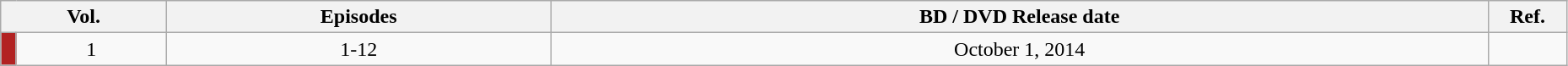<table class="wikitable" style="text-align: center; width: 98%;">
<tr>
<th colspan="2">Vol.</th>
<th>Episodes</th>
<th>BD / DVD Release date</th>
<th width="5%">Ref.</th>
</tr>
<tr>
<td rowspan="10" width="1%" style="background: FireBrick;"></td>
<td>1</td>
<td>1-12</td>
<td>October 1, 2014</td>
<td></td>
</tr>
</table>
